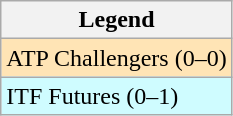<table class=wikitable>
<tr>
<th>Legend</th>
</tr>
<tr style="background:moccasin;">
<td>ATP Challengers (0–0)</td>
</tr>
<tr style="background:#cffcff;">
<td>ITF Futures (0–1)</td>
</tr>
</table>
